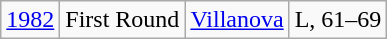<table class="wikitable">
<tr align="center">
<td><a href='#'>1982</a></td>
<td>First Round</td>
<td><a href='#'>Villanova</a></td>
<td>L, 61–69</td>
</tr>
</table>
